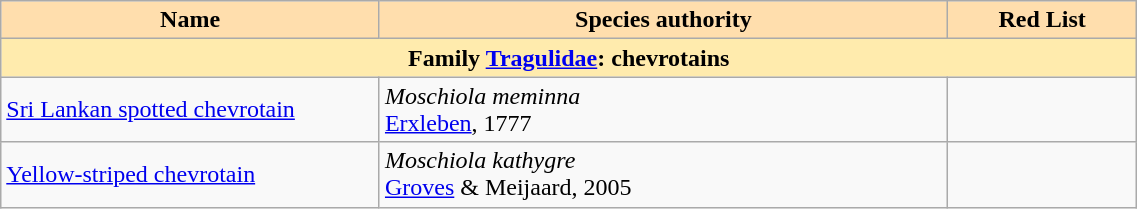<table width=60% class="sortable wikitable" text-align:center;">
<tr>
<th width="20%" style=background:navajowhite>Name</th>
<th width="30%" style=background:navajowhite>Species authority</th>
<th width="10%" style=background:navajowhite>Red List</th>
</tr>
<tr>
<td style="text-align:center;" bgcolor="#ffebad" colspan=3><strong>Family <a href='#'>Tragulidae</a>:  chevrotains</strong></td>
</tr>
<tr>
<td><a href='#'>Sri Lankan spotted chevrotain</a></td>
<td><em>Moschiola meminna</em><br><a href='#'>Erxleben</a>, 1777</td>
<td></td>
</tr>
<tr>
<td><a href='#'>Yellow-striped chevrotain</a></td>
<td><em>Moschiola kathygre</em><br><a href='#'>Groves</a> & Meijaard, 2005</td>
<td></td>
</tr>
</table>
